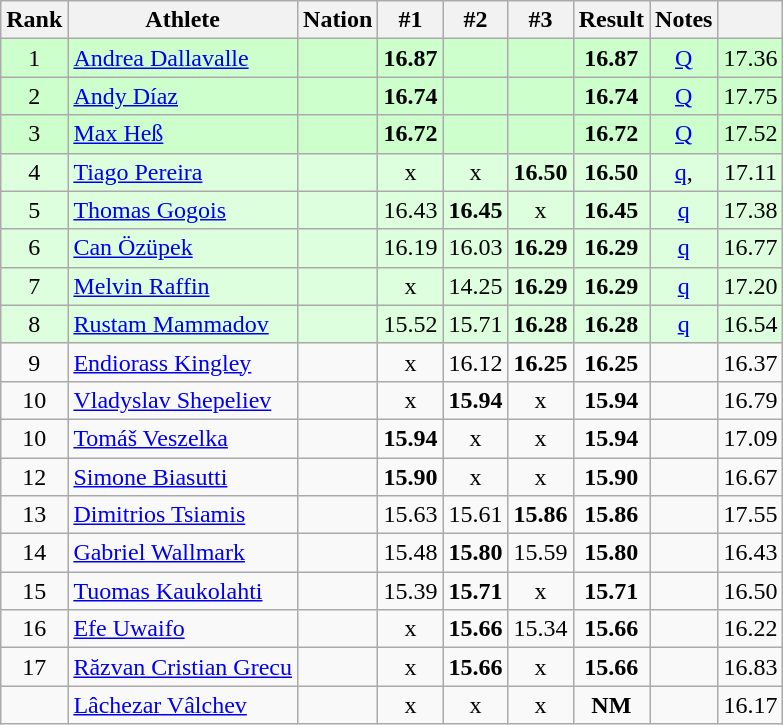<table class="wikitable sortable" style="text-align:center">
<tr>
<th scope="col">Rank</th>
<th scope="col">Athlete</th>
<th scope="col">Nation</th>
<th>#1</th>
<th>#2</th>
<th>#3</th>
<th scope="col">Result</th>
<th scope="col">Notes</th>
<th scope="col"></th>
</tr>
<tr bgcolor="ccffcc">
<td>1</td>
<td align="left"><a href='#'>Andrea Dallavalle</a></td>
<td align="left"></td>
<td><strong>16.87</strong></td>
<td></td>
<td></td>
<td><strong>16.87</strong></td>
<td><a href='#'><abbr>Q</abbr></a></td>
<td>17.36</td>
</tr>
<tr bgcolor="ccffcc">
<td>2</td>
<td align="left"><a href='#'>Andy Díaz</a></td>
<td align="left"></td>
<td><strong>16.74</strong></td>
<td></td>
<td></td>
<td><strong>16.74</strong></td>
<td><a href='#'><abbr>Q</abbr></a></td>
<td>17.75</td>
</tr>
<tr bgcolor="ccffcc">
<td>3</td>
<td align="left"><a href='#'>Max Heß</a></td>
<td align="left"></td>
<td><strong>16.72</strong></td>
<td></td>
<td></td>
<td><strong>16.72</strong></td>
<td><a href='#'><abbr>Q</abbr></a></td>
<td>17.52</td>
</tr>
<tr bgcolor="ddffdd">
<td>4</td>
<td align="left"><a href='#'>Tiago Pereira</a></td>
<td align="left"></td>
<td>x</td>
<td>x</td>
<td><strong>16.50</strong></td>
<td><strong>16.50</strong></td>
<td><a href='#'><abbr>q</abbr></a>, </td>
<td>17.11</td>
</tr>
<tr bgcolor="ddffdd">
<td>5</td>
<td align="left"><a href='#'>Thomas Gogois</a></td>
<td align="left"></td>
<td>16.43</td>
<td><strong>16.45</strong></td>
<td>x</td>
<td><strong>16.45</strong></td>
<td><a href='#'><abbr>q</abbr></a></td>
<td>17.38</td>
</tr>
<tr bgcolor="ddffdd">
<td>6</td>
<td align="left"><a href='#'>Can Özüpek</a></td>
<td align="left"></td>
<td>16.19</td>
<td>16.03</td>
<td><strong>16.29</strong></td>
<td><strong>16.29</strong></td>
<td><a href='#'><abbr>q</abbr></a></td>
<td>16.77</td>
</tr>
<tr bgcolor="ddffdd">
<td>7</td>
<td align="left"><a href='#'>Melvin Raffin</a></td>
<td align="left"></td>
<td>x</td>
<td>14.25</td>
<td><strong>16.29</strong></td>
<td><strong>16.29</strong></td>
<td><a href='#'><abbr>q</abbr></a></td>
<td>17.20</td>
</tr>
<tr bgcolor="ddffdd">
<td>8</td>
<td align="left"><a href='#'>Rustam Mammadov</a></td>
<td align="left"></td>
<td>15.52</td>
<td>15.71</td>
<td><strong>16.28</strong></td>
<td><strong>16.28</strong></td>
<td><a href='#'><abbr>q</abbr></a></td>
<td>16.54</td>
</tr>
<tr>
<td>9</td>
<td align="left"><a href='#'>Endiorass Kingley</a></td>
<td align="left"></td>
<td>x</td>
<td>16.12</td>
<td><strong>16.25</strong></td>
<td><strong>16.25</strong></td>
<td></td>
<td>16.37</td>
</tr>
<tr>
<td>10</td>
<td align="left"><a href='#'>Vladyslav Shepeliev</a></td>
<td align="left"></td>
<td>x</td>
<td><strong>15.94</strong></td>
<td>x</td>
<td><strong>15.94</strong></td>
<td></td>
<td>16.79</td>
</tr>
<tr>
<td>10</td>
<td align="left"><a href='#'>Tomáš Veszelka</a></td>
<td align="left"></td>
<td><strong>15.94</strong></td>
<td>x</td>
<td>x</td>
<td><strong>15.94</strong></td>
<td></td>
<td>17.09</td>
</tr>
<tr>
<td>12</td>
<td align="left"><a href='#'>Simone Biasutti</a></td>
<td align="left"></td>
<td><strong>15.90</strong></td>
<td>x</td>
<td>x</td>
<td><strong>15.90</strong></td>
<td></td>
<td>16.67</td>
</tr>
<tr>
<td>13</td>
<td align="left"><a href='#'>Dimitrios Tsiamis</a></td>
<td align="left"></td>
<td>15.63</td>
<td>15.61</td>
<td><strong>15.86</strong></td>
<td><strong>15.86</strong></td>
<td></td>
<td>17.55</td>
</tr>
<tr>
<td>14</td>
<td align="left"><a href='#'>Gabriel Wallmark</a></td>
<td align="left"></td>
<td>15.48</td>
<td><strong>15.80</strong></td>
<td>15.59</td>
<td><strong>15.80</strong></td>
<td></td>
<td>16.43</td>
</tr>
<tr>
<td>15</td>
<td align="left"><a href='#'>Tuomas Kaukolahti</a></td>
<td align="left"></td>
<td>15.39</td>
<td><strong>15.71</strong></td>
<td>x</td>
<td><strong>15.71</strong></td>
<td></td>
<td>16.50</td>
</tr>
<tr>
<td>16</td>
<td align="left"><a href='#'>Efe Uwaifo</a></td>
<td align="left"></td>
<td>x</td>
<td><strong>15.66</strong></td>
<td>15.34</td>
<td><strong>15.66</strong></td>
<td></td>
<td>16.22</td>
</tr>
<tr>
<td>17</td>
<td align="left"><a href='#'>Răzvan Cristian Grecu</a></td>
<td align="left"></td>
<td>x</td>
<td><strong>15.66</strong></td>
<td>x</td>
<td><strong>15.66</strong></td>
<td></td>
<td>16.83</td>
</tr>
<tr>
<td></td>
<td align="left"><a href='#'>Lâchezar Vâlchev</a></td>
<td align="left"></td>
<td>x</td>
<td>x</td>
<td>x</td>
<td><strong>NM</strong></td>
<td></td>
<td>16.17</td>
</tr>
</table>
